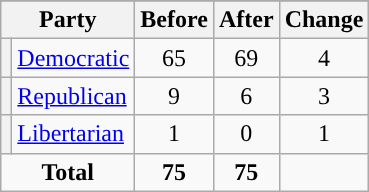<table class="wikitable" style="text-align:center;">
<tr>
</tr>
<tr>
<th colspan=2>Party</th>
<th>Before</th>
<th>After</th>
<th>Change</th>
</tr>
<tr>
<th style="background-color:"></th>
<td style="text-align:left;"><a href='#'>Democratic</a></td>
<td>65</td>
<td>69</td>
<td> 4</td>
</tr>
<tr>
<th style="background-color:"></th>
<td style="text-align:left;"><a href='#'>Republican</a></td>
<td>9</td>
<td>6</td>
<td> 3</td>
</tr>
<tr>
<th style="background-color:"></th>
<td style="text-align:left;"><a href='#'>Libertarian</a></td>
<td>1</td>
<td>0</td>
<td> 1</td>
</tr>
<tr>
<td colspan=2><strong>Total</strong></td>
<td><strong>75</strong></td>
<td><strong>75</strong></td>
<td></td>
</tr>
</table>
